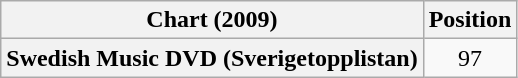<table class="wikitable sortable plainrowheaders" style="text-align:center;">
<tr>
<th>Chart (2009)</th>
<th>Position</th>
</tr>
<tr>
<th scope="row">Swedish Music DVD (Sverigetopplistan)</th>
<td>97</td>
</tr>
</table>
